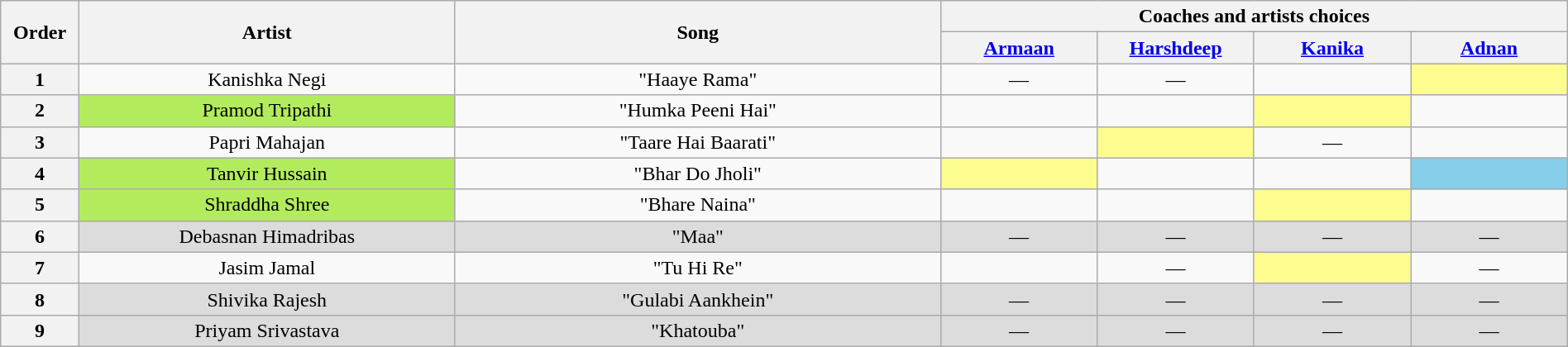<table class="wikitable" style="text-align:center; width:100%;">
<tr>
<th scope="col" rowspan="2" style="width:05%;">Order</th>
<th scope="col" rowspan="2" style="width:24%;">Artist</th>
<th scope="col" rowspan="2" style="width:31%;">Song</th>
<th colspan="4" style="width:40%;">Coaches and artists choices</th>
</tr>
<tr>
<th style="width:10%;"><a href='#'>Armaan</a></th>
<th style="width:10%;"><a href='#'>Harshdeep</a></th>
<th style="width:10%;"><a href='#'>Kanika</a></th>
<th style="width:10%;"><a href='#'>Adnan</a></th>
</tr>
<tr>
<th>1</th>
<td>Kanishka Negi</td>
<td>"Haaye Rama"</td>
<td>—</td>
<td>—</td>
<td> <strong></strong> </td>
<td style="background-color:#FDFC8F;"> <strong></strong> </td>
</tr>
<tr>
<th>2</th>
<td style="background-color:#B2EC5D;">Pramod Tripathi</td>
<td>"Humka Peeni Hai"</td>
<td> <strong></strong> </td>
<td> <strong></strong> </td>
<td style="background-color:#FDFC8F;"> <strong></strong> </td>
<td> <strong></strong> </td>
</tr>
<tr>
<th>3</th>
<td>Papri Mahajan</td>
<td>"Taare Hai Baarati"</td>
<td> <strong></strong> </td>
<td style="background-color:#FDFC8F;"> <strong></strong> </td>
<td>—</td>
<td> <strong></strong> </td>
</tr>
<tr>
<th>4</th>
<td style="background-color:#B2EC5D;">Tanvir Hussain</td>
<td>"Bhar Do Jholi"</td>
<td style="background-color:#FDFC8F;"> <strong></strong> </td>
<td> <strong></strong> </td>
<td> <strong></strong> </td>
<td style="background-color:#87ceeb;"> <strong></strong> </td>
</tr>
<tr>
<th>5</th>
<td style="background-color:#B2EC5D;">Shraddha Shree</td>
<td>"Bhare Naina"</td>
<td> <strong></strong> </td>
<td> <strong></strong> </td>
<td style="background-color:#FDFC8F;"> <strong></strong> </td>
<td> <strong></strong> </td>
</tr>
<tr>
<th>6</th>
<td style="background-color:#DCDCDC;">Debasnan Himadribas</td>
<td style="background-color:#DCDCDC;">"Maa"</td>
<td style="background-color:#DCDCDC;">—</td>
<td style="background-color:#DCDCDC;">—</td>
<td style="background-color:#DCDCDC;">—</td>
<td style="background-color:#DCDCDC;">—</td>
</tr>
<tr>
<th>7</th>
<td>Jasim Jamal</td>
<td>"Tu Hi Re"</td>
<td> <strong></strong> </td>
<td>—</td>
<td style="background-color:#FDFC8F;"> <strong></strong> </td>
<td>—</td>
</tr>
<tr>
<th>8</th>
<td style="background-color:#DCDCDC;">Shivika Rajesh</td>
<td style="background-color:#DCDCDC;">"Gulabi Aankhein"</td>
<td style="background-color:#DCDCDC;">—</td>
<td style="background-color:#DCDCDC;">—</td>
<td style="background-color:#DCDCDC;">—</td>
<td style="background-color:#DCDCDC;">—</td>
</tr>
<tr>
<th>9</th>
<td style="background-color:#DCDCDC;">Priyam Srivastava</td>
<td style="background-color:#DCDCDC;">"Khatouba"</td>
<td style="background-color:#DCDCDC;">—</td>
<td style="background-color:#DCDCDC;">—</td>
<td style="background-color:#DCDCDC;">—</td>
<td style="background-color:#DCDCDC;">—</td>
</tr>
</table>
